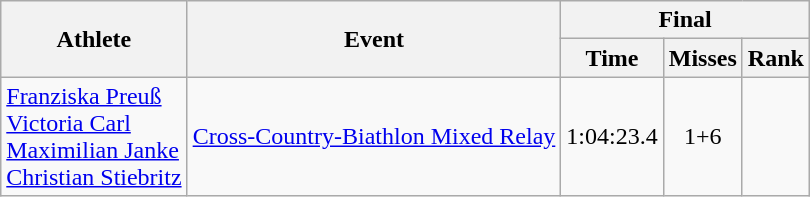<table class="wikitable">
<tr>
<th rowspan="2">Athlete</th>
<th rowspan="2">Event</th>
<th colspan="3">Final</th>
</tr>
<tr>
<th>Time</th>
<th>Misses</th>
<th>Rank</th>
</tr>
<tr>
<td><a href='#'>Franziska Preuß</a><br><a href='#'>Victoria Carl</a><br><a href='#'>Maximilian Janke</a><br><a href='#'>Christian Stiebritz</a></td>
<td><a href='#'>Cross-Country-Biathlon Mixed Relay</a></td>
<td align="center">1:04:23.4</td>
<td align="center">1+6</td>
<td align="center"></td>
</tr>
</table>
